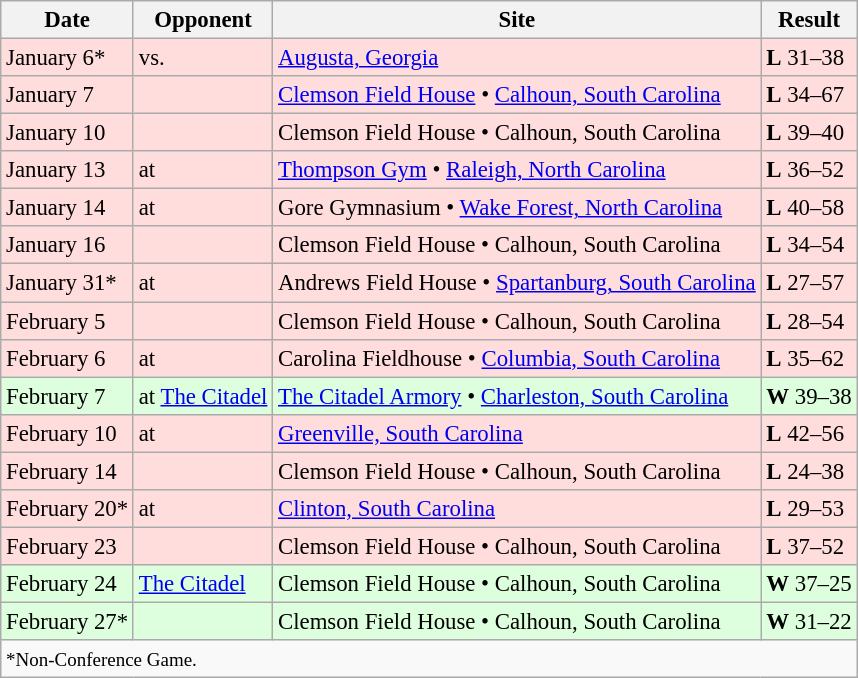<table class="wikitable" style="font-size:95%;">
<tr>
<th>Date</th>
<th>Opponent</th>
<th>Site</th>
<th>Result</th>
</tr>
<tr style="background: #ffdddd;">
<td>January 6*</td>
<td>vs. </td>
<td><a href='#'>Augusta, Georgia</a></td>
<td><strong>L</strong> 31–38</td>
</tr>
<tr style="background: #ffdddd;">
<td>January 7</td>
<td></td>
<td><a href='#'>Clemson Field House</a> • <a href='#'>Calhoun, South Carolina</a></td>
<td><strong>L</strong> 34–67</td>
</tr>
<tr style="background: #ffdddd;">
<td>January 10</td>
<td></td>
<td>Clemson Field House • Calhoun, South Carolina</td>
<td><strong>L</strong> 39–40</td>
</tr>
<tr style="background: #ffdddd;">
<td>January 13</td>
<td>at </td>
<td><a href='#'>Thompson Gym</a> • <a href='#'>Raleigh, North Carolina</a></td>
<td><strong>L</strong> 36–52</td>
</tr>
<tr style="background: #ffdddd;">
<td>January 14</td>
<td>at </td>
<td>Gore Gymnasium • <a href='#'>Wake Forest, North Carolina</a></td>
<td><strong>L</strong> 40–58</td>
</tr>
<tr style="background: #ffdddd;">
<td>January 16</td>
<td></td>
<td>Clemson Field House • Calhoun, South Carolina</td>
<td><strong>L</strong> 34–54</td>
</tr>
<tr style="background: #ffdddd;">
<td>January 31*</td>
<td>at </td>
<td>Andrews Field House • <a href='#'>Spartanburg, South Carolina</a></td>
<td><strong>L</strong> 27–57</td>
</tr>
<tr style="background: #ffdddd;">
<td>February 5</td>
<td></td>
<td>Clemson Field House • Calhoun, South Carolina</td>
<td><strong>L</strong> 28–54</td>
</tr>
<tr style="background: #ffdddd;">
<td>February 6</td>
<td>at </td>
<td>Carolina Fieldhouse • <a href='#'>Columbia, South Carolina</a></td>
<td><strong>L</strong> 35–62</td>
</tr>
<tr style="background: #ddffdd;">
<td>February 7</td>
<td>at <a href='#'>The Citadel</a></td>
<td><a href='#'>The Citadel Armory</a> • <a href='#'>Charleston, South Carolina</a></td>
<td><strong>W</strong> 39–38</td>
</tr>
<tr style="background: #ffdddd;">
<td>February 10</td>
<td>at </td>
<td><a href='#'>Greenville, South Carolina</a></td>
<td><strong>L</strong> 42–56</td>
</tr>
<tr style="background: #ffdddd;">
<td>February 14</td>
<td></td>
<td>Clemson Field House • Calhoun, South Carolina</td>
<td><strong>L</strong> 24–38</td>
</tr>
<tr style="background: #ffdddd;">
<td>February 20*</td>
<td>at </td>
<td><a href='#'>Clinton, South Carolina</a></td>
<td><strong>L</strong> 29–53</td>
</tr>
<tr style="background: #ffdddd;">
<td>February 23</td>
<td></td>
<td>Clemson Field House • Calhoun, South Carolina</td>
<td><strong>L</strong> 37–52</td>
</tr>
<tr style="background: #ddffdd;">
<td>February 24</td>
<td><a href='#'>The Citadel</a></td>
<td>Clemson Field House • Calhoun, South Carolina</td>
<td><strong>W</strong> 37–25</td>
</tr>
<tr style="background: #ddffdd;">
<td>February 27*</td>
<td></td>
<td>Clemson Field House • Calhoun, South Carolina</td>
<td><strong>W</strong> 31–22</td>
</tr>
<tr style="background:#f9f9f9;">
<td colspan=4><small>*Non-Conference Game.</small></td>
</tr>
</table>
